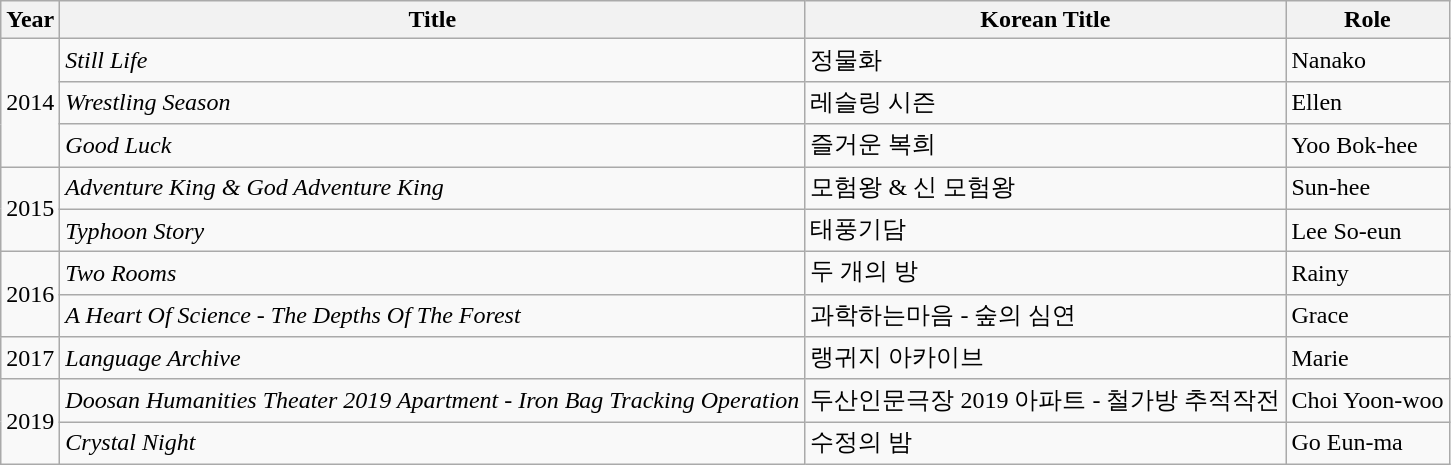<table class="wikitable sortable plainrowheaders">
<tr>
<th scope="col">Year</th>
<th scope="col">Title</th>
<th scope="col">Korean Title</th>
<th scope="col">Role</th>
</tr>
<tr>
<td rowspan="3">2014</td>
<td><em>Still Life</em></td>
<td>정물화</td>
<td>Nanako</td>
</tr>
<tr>
<td><em>Wrestling Season</em></td>
<td>레슬링 시즌</td>
<td>Ellen</td>
</tr>
<tr>
<td><em>Good Luck</em></td>
<td>즐거운 복희</td>
<td>Yoo Bok-hee</td>
</tr>
<tr>
<td rowspan="2">2015</td>
<td><em>Adventure King & God Adventure King</em></td>
<td>모험왕 & 신 모험왕</td>
<td>Sun-hee</td>
</tr>
<tr>
<td><em>Typhoon Story</em></td>
<td>태풍기담</td>
<td>Lee So-eun</td>
</tr>
<tr>
<td rowspan="2">2016</td>
<td><em>Two Rooms</em></td>
<td>두 개의 방</td>
<td>Rainy</td>
</tr>
<tr>
<td><em>A Heart Of Science - The Depths Of The Forest</em></td>
<td>과학하는마음 - 숲의 심연</td>
<td>Grace</td>
</tr>
<tr>
<td scope="row">2017</td>
<td><em>Language Archive</em></td>
<td>랭귀지 아카이브</td>
<td>Marie</td>
</tr>
<tr>
<td rowspan="2">2019</td>
<td><em>Doosan Humanities Theater 2019 Apartment - Iron Bag Tracking Operation</em></td>
<td>두산인문극장 2019 아파트 - 철가방 추적작전</td>
<td>Choi Yoon-woo</td>
</tr>
<tr>
<td><em>Crystal Night</em></td>
<td>수정의 밤</td>
<td>Go Eun-ma</td>
</tr>
</table>
